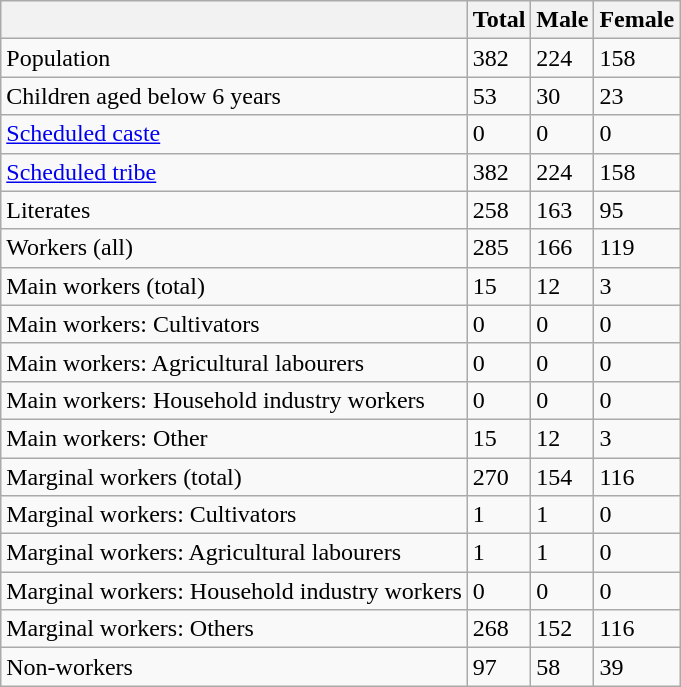<table class="wikitable sortable">
<tr>
<th></th>
<th>Total</th>
<th>Male</th>
<th>Female</th>
</tr>
<tr>
<td>Population</td>
<td>382</td>
<td>224</td>
<td>158</td>
</tr>
<tr>
<td>Children aged below 6 years</td>
<td>53</td>
<td>30</td>
<td>23</td>
</tr>
<tr>
<td><a href='#'>Scheduled caste</a></td>
<td>0</td>
<td>0</td>
<td>0</td>
</tr>
<tr>
<td><a href='#'>Scheduled tribe</a></td>
<td>382</td>
<td>224</td>
<td>158</td>
</tr>
<tr>
<td>Literates</td>
<td>258</td>
<td>163</td>
<td>95</td>
</tr>
<tr>
<td>Workers (all)</td>
<td>285</td>
<td>166</td>
<td>119</td>
</tr>
<tr>
<td>Main workers (total)</td>
<td>15</td>
<td>12</td>
<td>3</td>
</tr>
<tr>
<td>Main workers: Cultivators</td>
<td>0</td>
<td>0</td>
<td>0</td>
</tr>
<tr>
<td>Main workers: Agricultural labourers</td>
<td>0</td>
<td>0</td>
<td>0</td>
</tr>
<tr>
<td>Main workers: Household industry workers</td>
<td>0</td>
<td>0</td>
<td>0</td>
</tr>
<tr>
<td>Main workers: Other</td>
<td>15</td>
<td>12</td>
<td>3</td>
</tr>
<tr>
<td>Marginal workers (total)</td>
<td>270</td>
<td>154</td>
<td>116</td>
</tr>
<tr>
<td>Marginal workers: Cultivators</td>
<td>1</td>
<td>1</td>
<td>0</td>
</tr>
<tr>
<td>Marginal workers: Agricultural labourers</td>
<td>1</td>
<td>1</td>
<td>0</td>
</tr>
<tr>
<td>Marginal workers: Household industry workers</td>
<td>0</td>
<td>0</td>
<td>0</td>
</tr>
<tr>
<td>Marginal workers: Others</td>
<td>268</td>
<td>152</td>
<td>116</td>
</tr>
<tr>
<td>Non-workers</td>
<td>97</td>
<td>58</td>
<td>39</td>
</tr>
</table>
